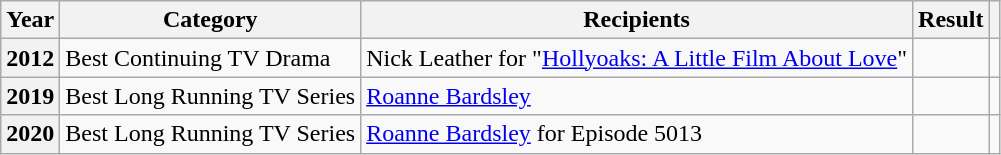<table class="wikitable plainrowheaders sortable">
<tr>
<th scope="col" class="unsortable">Year</th>
<th scope="col" class="sortable">Category</th>
<th scope="col">Recipients</th>
<th scope="col">Result</th>
<th scope="col" class="unsortable"></th>
</tr>
<tr>
<th scope="row">2012</th>
<td>Best Continuing TV Drama</td>
<td>Nick Leather for "<a href='#'>Hollyoaks: A Little Film About Love</a>"</td>
<td></td>
<td align="center"></td>
</tr>
<tr>
<th scope="row">2019</th>
<td>Best Long Running TV Series</td>
<td><a href='#'>Roanne Bardsley</a></td>
<td></td>
<td align="center"></td>
</tr>
<tr>
<th scope="row">2020</th>
<td>Best Long Running TV Series</td>
<td><a href='#'>Roanne Bardsley</a> for Episode 5013</td>
<td></td>
<td align="center"></td>
</tr>
</table>
